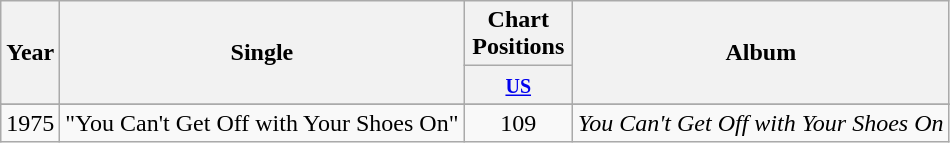<table class="wikitable">
<tr>
<th rowspan="2">Year</th>
<th rowspan="2">Single</th>
<th colspan="1">Chart Positions</th>
<th rowspan="2">Album</th>
</tr>
<tr>
<th width="65"><small><a href='#'>US</a></small><br></th>
</tr>
<tr>
</tr>
<tr>
<td>1975</td>
<td>"You Can't Get Off with Your Shoes On"</td>
<td align="center">109</td>
<td><em>You Can't Get Off with Your Shoes On</em></td>
</tr>
</table>
